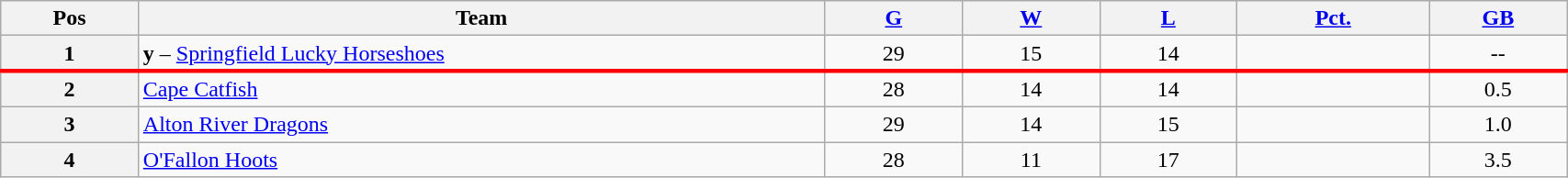<table class="wikitable plainrowheaders" width="90%" style="text-align:center;">
<tr>
<th scope="col" width="5%">Pos</th>
<th scope="col" width="25%">Team</th>
<th scope="col" width="5%"><a href='#'>G</a></th>
<th scope="col" width="5%"><a href='#'>W</a></th>
<th scope="col" width="5%"><a href='#'>L</a></th>
<th scope="col" width="7%"><a href='#'>Pct.</a></th>
<th scope="col" width="5%"><a href='#'>GB</a></th>
</tr>
<tr>
<th>1</th>
<td style="text-align:left;"><strong>y</strong> – <a href='#'>Springfield Lucky Horseshoes</a></td>
<td>29</td>
<td>15</td>
<td>14</td>
<td></td>
<td>--</td>
</tr>
<tr>
</tr>
<tr |- style="border-top:3px solid red;">
<th>2</th>
<td style="text-align:left;"><a href='#'>Cape Catfish</a></td>
<td>28</td>
<td>14</td>
<td>14</td>
<td></td>
<td>0.5</td>
</tr>
<tr>
<th>3</th>
<td style="text-align:left;"><a href='#'>Alton River Dragons</a></td>
<td>29</td>
<td>14</td>
<td>15</td>
<td></td>
<td>1.0</td>
</tr>
<tr>
<th>4</th>
<td style="text-align:left;"><a href='#'>O'Fallon Hoots</a></td>
<td>28</td>
<td>11</td>
<td>17</td>
<td></td>
<td>3.5</td>
</tr>
</table>
